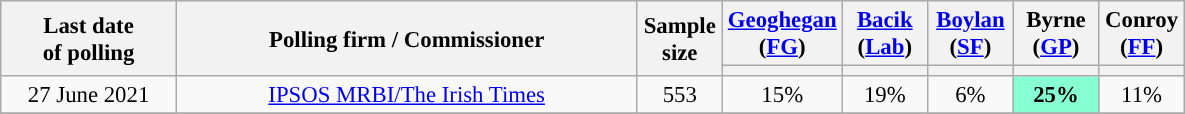<table class="wikitable sortable collapsible" style="text-align:center;font-size:95%;">
<tr style="height:42px;">
<th rowspan="2" style="width:110px;">Last date<br>of polling</th>
<th rowspan="2" style="width:300px;">Polling firm / Commissioner</th>
<th rowspan="2" class="unsortable" style="width:50px;">Sample<br>size</th>
<th class="unsortable" style="width:50px;"><a href='#'>Geoghegan</a> (<a href='#'>FG</a>)</th>
<th class="unsortable" style="width:50px;"><a href='#'>Bacik</a> (<a href='#'>Lab</a>)</th>
<th class="unsortable" style="width:50px;"><a href='#'>Boylan</a> (<a href='#'>SF</a>)</th>
<th class="unsortable" style="width:50px;">Byrne (<a href='#'>GP</a>)</th>
<th class="unsortable" style="width:50px;">Conroy (<a href='#'>FF</a>)</th>
</tr>
<tr>
<th style="color:inherit;background:"></th>
<th style="color:inherit;background:"></th>
<th style="color:inherit;background:"></th>
<th style="color:inherit;background:"></th>
<th style="color:inherit;background:"></th>
</tr>
<tr>
<td>27 June 2021</td>
<td data-sort-value="RedC1"><a href='#'>IPSOS MRBI/The Irish Times</a></td>
<td>553</td>
<td>15%</td>
<td>19%</td>
<td>6%</td>
<td style="background:#86ffd3"><strong>25%</strong></td>
<td>11%</td>
</tr>
<tr>
</tr>
</table>
